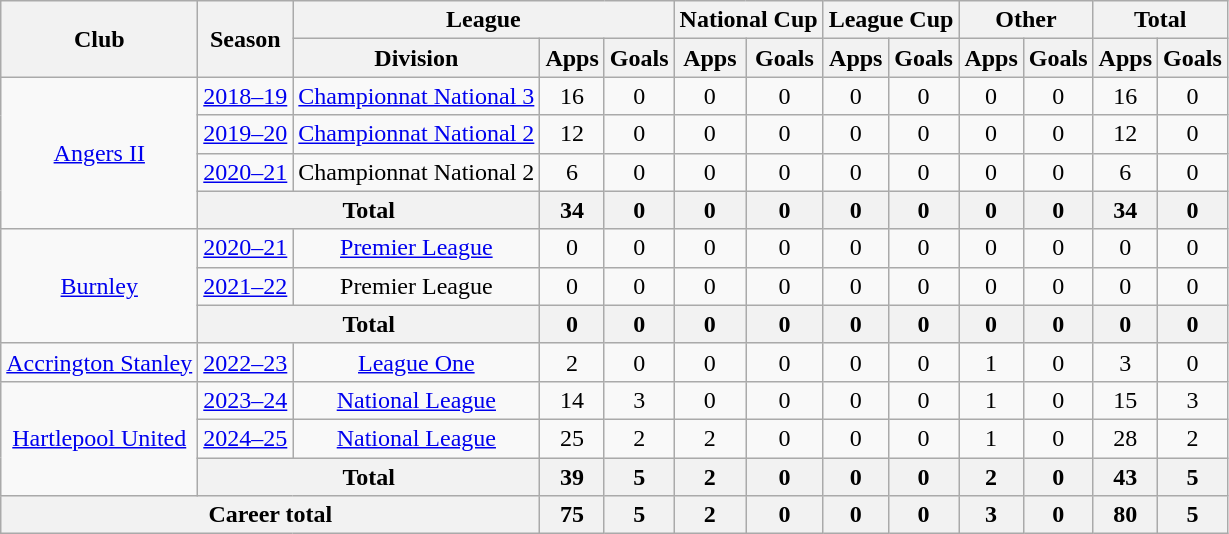<table class=wikitable style="text-align: center">
<tr>
<th rowspan=2>Club</th>
<th rowspan=2>Season</th>
<th colspan=3>League</th>
<th colspan=2>National Cup</th>
<th colspan=2>League Cup</th>
<th colspan=2>Other</th>
<th colspan=2>Total</th>
</tr>
<tr>
<th>Division</th>
<th>Apps</th>
<th>Goals</th>
<th>Apps</th>
<th>Goals</th>
<th>Apps</th>
<th>Goals</th>
<th>Apps</th>
<th>Goals</th>
<th>Apps</th>
<th>Goals</th>
</tr>
<tr>
<td rowspan="4"><a href='#'>Angers II</a></td>
<td><a href='#'>2018–19</a></td>
<td><a href='#'>Championnat National 3</a></td>
<td>16</td>
<td>0</td>
<td>0</td>
<td>0</td>
<td>0</td>
<td>0</td>
<td>0</td>
<td>0</td>
<td>16</td>
<td>0</td>
</tr>
<tr>
<td><a href='#'>2019–20</a></td>
<td><a href='#'>Championnat National 2</a></td>
<td>12</td>
<td>0</td>
<td>0</td>
<td>0</td>
<td>0</td>
<td>0</td>
<td>0</td>
<td>0</td>
<td>12</td>
<td>0</td>
</tr>
<tr>
<td><a href='#'>2020–21</a></td>
<td>Championnat National 2</td>
<td>6</td>
<td>0</td>
<td>0</td>
<td>0</td>
<td>0</td>
<td>0</td>
<td>0</td>
<td>0</td>
<td>6</td>
<td>0</td>
</tr>
<tr>
<th colspan="2">Total</th>
<th>34</th>
<th>0</th>
<th>0</th>
<th>0</th>
<th>0</th>
<th>0</th>
<th>0</th>
<th>0</th>
<th>34</th>
<th>0</th>
</tr>
<tr>
<td rowspan="3"><a href='#'>Burnley</a></td>
<td><a href='#'>2020–21</a></td>
<td><a href='#'>Premier League</a></td>
<td>0</td>
<td>0</td>
<td>0</td>
<td>0</td>
<td>0</td>
<td>0</td>
<td>0</td>
<td>0</td>
<td>0</td>
<td>0</td>
</tr>
<tr>
<td><a href='#'>2021–22</a></td>
<td>Premier League</td>
<td>0</td>
<td>0</td>
<td>0</td>
<td>0</td>
<td>0</td>
<td>0</td>
<td>0</td>
<td>0</td>
<td>0</td>
<td>0</td>
</tr>
<tr>
<th colspan="2">Total</th>
<th>0</th>
<th>0</th>
<th>0</th>
<th>0</th>
<th>0</th>
<th>0</th>
<th>0</th>
<th>0</th>
<th>0</th>
<th>0</th>
</tr>
<tr>
<td><a href='#'>Accrington Stanley</a></td>
<td><a href='#'>2022–23</a></td>
<td><a href='#'>League One</a></td>
<td>2</td>
<td>0</td>
<td>0</td>
<td>0</td>
<td>0</td>
<td>0</td>
<td>1</td>
<td>0</td>
<td>3</td>
<td>0</td>
</tr>
<tr>
<td rowspan="3"><a href='#'>Hartlepool United</a></td>
<td><a href='#'>2023–24</a></td>
<td><a href='#'>National League</a></td>
<td>14</td>
<td>3</td>
<td>0</td>
<td>0</td>
<td>0</td>
<td>0</td>
<td>1</td>
<td>0</td>
<td>15</td>
<td>3</td>
</tr>
<tr>
<td><a href='#'>2024–25</a></td>
<td><a href='#'>National League</a></td>
<td>25</td>
<td>2</td>
<td>2</td>
<td>0</td>
<td>0</td>
<td>0</td>
<td>1</td>
<td>0</td>
<td>28</td>
<td>2</td>
</tr>
<tr>
<th colspan="2">Total</th>
<th>39</th>
<th>5</th>
<th>2</th>
<th>0</th>
<th>0</th>
<th>0</th>
<th>2</th>
<th>0</th>
<th>43</th>
<th>5</th>
</tr>
<tr>
<th colspan="3">Career total</th>
<th>75</th>
<th>5</th>
<th>2</th>
<th>0</th>
<th>0</th>
<th>0</th>
<th>3</th>
<th>0</th>
<th>80</th>
<th>5</th>
</tr>
</table>
